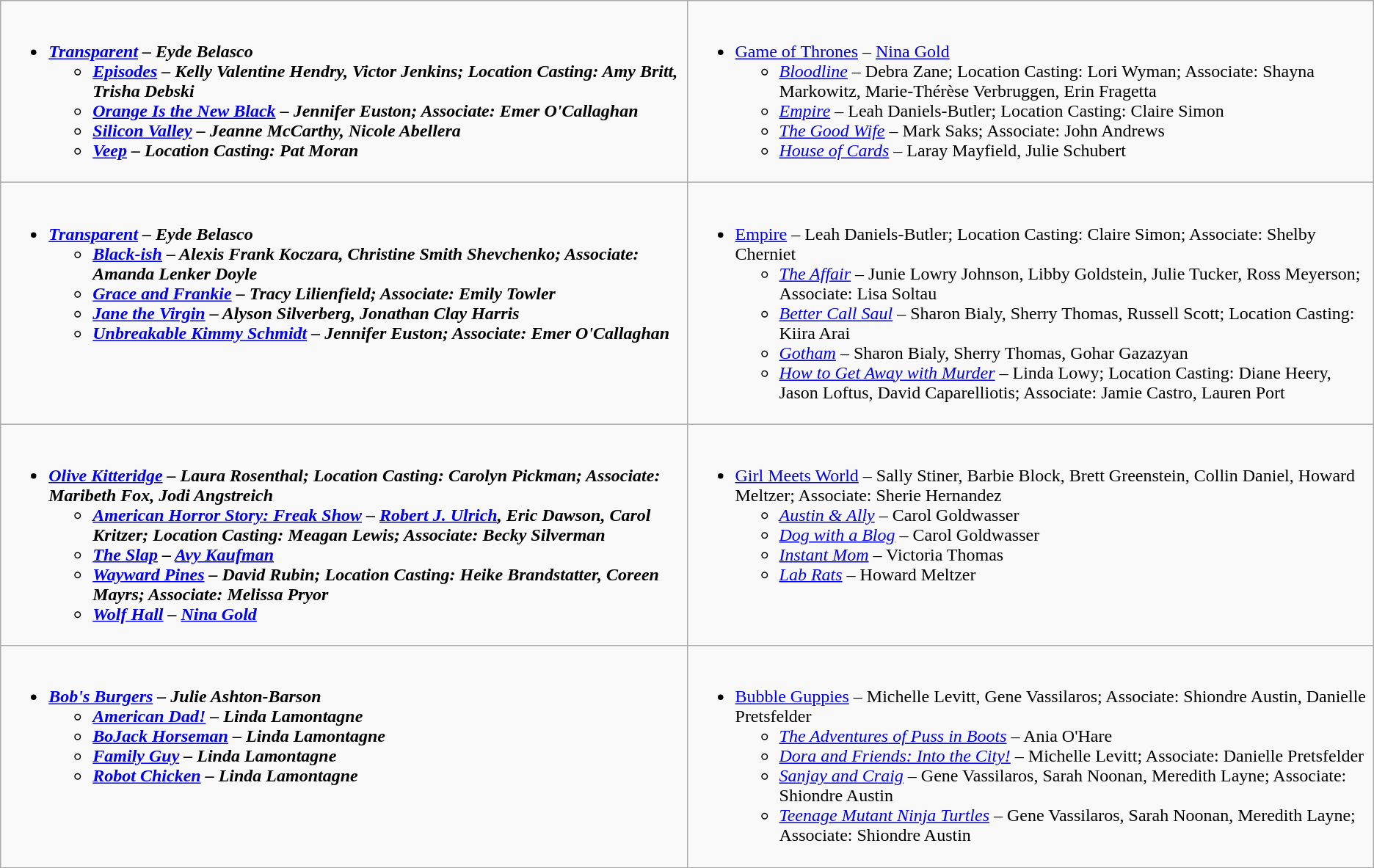<table class=wikitable>
<tr>
<td valign="top" width="50%"><br><ul><li><strong><em><a href='#'>Transparent</a><em> – Eyde Belasco<strong><ul><li></em><a href='#'>Episodes</a><em> – Kelly Valentine Hendry, Victor Jenkins; Location Casting: Amy Britt, Trisha Debski</li><li></em><a href='#'>Orange Is the New Black</a><em> – Jennifer Euston; Associate: Emer O'Callaghan</li><li></em><a href='#'>Silicon Valley</a><em> – Jeanne McCarthy, Nicole Abellera</li><li></em><a href='#'>Veep</a><em> – Location Casting: Pat Moran</li></ul></li></ul></td>
<td valign="top" width="50%"><br><ul><li></em></strong><a href='#'>Game of Thrones</a></em> – <a href='#'>Nina Gold</a></strong><ul><li><em><a href='#'>Bloodline</a></em> – Debra Zane; Location Casting: Lori Wyman; Associate: Shayna Markowitz, Marie-Thérèse Verbruggen, Erin Fragetta</li><li><em><a href='#'>Empire</a></em> – Leah Daniels-Butler; Location Casting: Claire Simon</li><li><em><a href='#'>The Good Wife</a></em> – Mark Saks; Associate: John Andrews</li><li><em><a href='#'>House of Cards</a></em> – Laray Mayfield, Julie Schubert</li></ul></li></ul></td>
</tr>
<tr>
<td valign="top" width="50%"><br><ul><li><strong><em><a href='#'>Transparent</a><em> – Eyde Belasco<strong><ul><li></em><a href='#'>Black-ish</a><em> – Alexis Frank Koczara, Christine Smith Shevchenko; Associate: Amanda Lenker Doyle</li><li></em><a href='#'>Grace and Frankie</a><em> – Tracy Lilienfield; Associate: Emily Towler</li><li></em><a href='#'>Jane the Virgin</a><em> – Alyson Silverberg, Jonathan Clay Harris</li><li></em><a href='#'>Unbreakable Kimmy Schmidt</a><em> – Jennifer Euston; Associate: Emer O'Callaghan</li></ul></li></ul></td>
<td valign="top" width="50%"><br><ul><li></em></strong><a href='#'>Empire</a></em> – Leah Daniels-Butler; Location Casting: Claire Simon; Associate: Shelby Cherniet</strong><ul><li><em><a href='#'>The Affair</a></em> – Junie Lowry Johnson, Libby Goldstein, Julie Tucker, Ross Meyerson; Associate: Lisa Soltau</li><li><em><a href='#'>Better Call Saul</a></em> – Sharon Bialy, Sherry Thomas, Russell Scott; Location Casting: Kiira Arai</li><li><em><a href='#'>Gotham</a></em> – Sharon Bialy, Sherry Thomas, Gohar Gazazyan</li><li><em><a href='#'>How to Get Away with Murder</a></em> –  Linda Lowy; Location Casting: Diane Heery, Jason Loftus, David Caparelliotis; Associate: Jamie Castro, Lauren Port</li></ul></li></ul></td>
</tr>
<tr>
<td valign="top" width="50%"><br><ul><li><strong><em><a href='#'>Olive Kitteridge</a><em> – Laura Rosenthal; Location Casting: Carolyn Pickman; Associate: Maribeth Fox, Jodi Angstreich<strong><ul><li></em><a href='#'>American Horror Story: Freak Show</a><em> – <a href='#'>Robert J. Ulrich</a>, Eric Dawson, Carol Kritzer; Location Casting: Meagan Lewis; Associate: Becky Silverman</li><li></em><a href='#'>The Slap</a><em> – <a href='#'>Avy Kaufman</a></li><li></em><a href='#'>Wayward Pines</a><em> – David Rubin; Location Casting: Heike Brandstatter, Coreen Mayrs; Associate: Melissa Pryor</li><li></em><a href='#'>Wolf Hall</a><em> – <a href='#'>Nina Gold</a></li></ul></li></ul></td>
<td valign="top" width="50%" colspan="2"><br><ul><li></em></strong><a href='#'>Girl Meets World</a></em> – Sally Stiner, Barbie Block, Brett Greenstein, Collin Daniel, Howard Meltzer; Associate: Sherie Hernandez</strong><ul><li><em><a href='#'>Austin & Ally</a></em> – Carol Goldwasser</li><li><em><a href='#'>Dog with a Blog</a></em> – Carol Goldwasser</li><li><em><a href='#'>Instant Mom</a></em> – Victoria Thomas</li><li><em><a href='#'>Lab Rats</a></em> – Howard Meltzer</li></ul></li></ul></td>
</tr>
<tr>
<td valign="top" width="50%"><br><ul><li><strong><em><a href='#'>Bob's Burgers</a><em> – Julie Ashton-Barson<strong><ul><li></em><a href='#'>American Dad!</a><em> – Linda Lamontagne</li><li></em><a href='#'>BoJack Horseman</a><em> – Linda Lamontagne</li><li></em><a href='#'>Family Guy</a><em> – Linda Lamontagne</li><li></em><a href='#'>Robot Chicken</a><em> – Linda Lamontagne</li></ul></li></ul></td>
<td valign="top" width="50%"><br><ul><li></em></strong><a href='#'>Bubble Guppies</a></em> – Michelle Levitt, Gene Vassilaros; Associate: Shiondre Austin, Danielle Pretsfelder</strong><ul><li><em><a href='#'>The Adventures of Puss in Boots</a></em> – Ania O'Hare</li><li><em><a href='#'>Dora and Friends: Into the City!</a></em> – Michelle Levitt; Associate: Danielle Pretsfelder</li><li><em><a href='#'>Sanjay and Craig</a></em> – Gene Vassilaros, Sarah Noonan, Meredith Layne; Associate: Shiondre Austin</li><li><em><a href='#'>Teenage Mutant Ninja Turtles</a></em> – Gene Vassilaros, Sarah Noonan, Meredith Layne; Associate: Shiondre Austin</li></ul></li></ul></td>
</tr>
</table>
